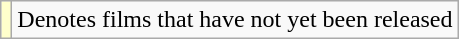<table class="wikitable">
<tr>
<td style="background:#ffc;"></td>
<td>Denotes films that have not yet been released</td>
</tr>
</table>
